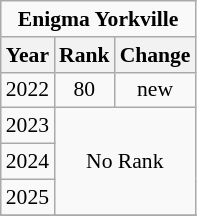<table class="wikitable" style="font-size: 90%; text-align: center;">
<tr>
<td colspan="3"><strong>Enigma Yorkville</strong></td>
</tr>
<tr>
<th>Year</th>
<th>Rank</th>
<th>Change</th>
</tr>
<tr>
<td>2022</td>
<td>80</td>
<td>new</td>
</tr>
<tr>
<td>2023</td>
<td colspan="2" rowspan="3"> No Rank</td>
</tr>
<tr>
<td>2024</td>
</tr>
<tr>
<td>2025</td>
</tr>
<tr>
</tr>
</table>
